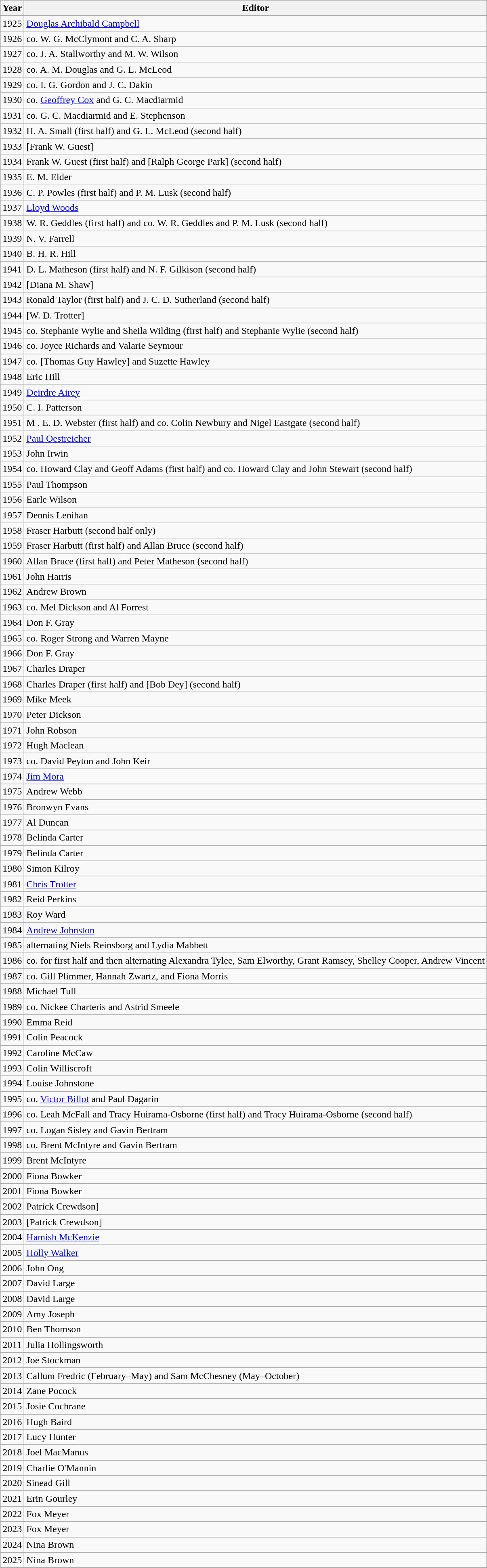<table class="wikitable">
<tr>
<th>Year</th>
<th>Editor</th>
</tr>
<tr>
<td>1925</td>
<td><a href='#'>Douglas Archibald Campbell</a></td>
</tr>
<tr>
<td>1926</td>
<td>co. W. G. McClymont and C. A. Sharp</td>
</tr>
<tr>
<td>1927</td>
<td>co. J. A. Stallworthy and M. W. Wilson</td>
</tr>
<tr>
<td>1928</td>
<td>co. A. M. Douglas and G. L. McLeod</td>
</tr>
<tr>
<td>1929</td>
<td>co. I. G. Gordon and J. C. Dakin</td>
</tr>
<tr>
<td>1930</td>
<td>co. <a href='#'>Geoffrey Cox</a> and G. C. Macdiarmid</td>
</tr>
<tr>
<td>1931</td>
<td>co. G. C. Macdiarmid and E. Stephenson</td>
</tr>
<tr>
<td>1932</td>
<td>H. A. Small (first half) and G. L. McLeod (second half)</td>
</tr>
<tr>
<td>1933</td>
<td>[Frank W. Guest]</td>
</tr>
<tr>
<td>1934</td>
<td>Frank W. Guest (first half) and [Ralph George Park] (second half)</td>
</tr>
<tr>
<td>1935</td>
<td>E. M. Elder</td>
</tr>
<tr>
<td>1936</td>
<td>C. P. Powles (first half) and P. M. Lusk (second half)</td>
</tr>
<tr>
<td>1937</td>
<td><a href='#'>Lloyd Woods</a></td>
</tr>
<tr>
<td>1938</td>
<td>W. R. Geddles (first half) and co. W. R. Geddles and P. M. Lusk (second half)</td>
</tr>
<tr>
<td>1939</td>
<td>N. V. Farrell</td>
</tr>
<tr>
<td>1940</td>
<td>B. H. R. Hill</td>
</tr>
<tr>
<td>1941</td>
<td>D. L. Matheson (first half) and N. F. Gilkison (second half)</td>
</tr>
<tr>
<td>1942</td>
<td>[Diana M. Shaw]</td>
</tr>
<tr>
<td>1943</td>
<td>Ronald Taylor (first half) and J. C. D. Sutherland (second half)</td>
</tr>
<tr>
<td>1944</td>
<td>[W. D. Trotter]</td>
</tr>
<tr>
<td>1945</td>
<td>co. Stephanie Wylie and Sheila Wilding (first half) and Stephanie Wylie (second half)</td>
</tr>
<tr>
<td>1946</td>
<td>co. Joyce Richards and Valarie Seymour</td>
</tr>
<tr>
<td>1947</td>
<td>co. [Thomas Guy Hawley] and Suzette Hawley</td>
</tr>
<tr>
<td>1948</td>
<td>Eric Hill</td>
</tr>
<tr>
<td>1949</td>
<td><a href='#'>Deirdre Airey</a></td>
</tr>
<tr>
<td>1950</td>
<td>C. I. Patterson</td>
</tr>
<tr>
<td>1951</td>
<td>M . E. D. Webster (first half) and co. Colin Newbury and Nigel Eastgate (second half)</td>
</tr>
<tr>
<td>1952</td>
<td><a href='#'>Paul Oestreicher</a></td>
</tr>
<tr>
<td>1953</td>
<td>John Irwin</td>
</tr>
<tr>
<td>1954</td>
<td>co. Howard Clay and Geoff Adams (first half) and co. Howard Clay and John Stewart (second half)</td>
</tr>
<tr>
<td>1955</td>
<td>Paul Thompson</td>
</tr>
<tr>
<td>1956</td>
<td>Earle Wilson</td>
</tr>
<tr>
<td>1957</td>
<td>Dennis Lenihan</td>
</tr>
<tr>
<td>1958</td>
<td>Fraser Harbutt (second half only)</td>
</tr>
<tr>
<td>1959</td>
<td>Fraser Harbutt (first half) and Allan Bruce (second half)</td>
</tr>
<tr>
<td>1960</td>
<td>Allan Bruce (first half) and Peter Matheson (second half)</td>
</tr>
<tr>
<td>1961</td>
<td>John Harris</td>
</tr>
<tr>
<td>1962</td>
<td>Andrew Brown</td>
</tr>
<tr>
<td>1963</td>
<td>co. Mel Dickson and Al Forrest</td>
</tr>
<tr>
<td>1964</td>
<td>Don F. Gray</td>
</tr>
<tr>
<td>1965</td>
<td>co. Roger Strong and Warren Mayne</td>
</tr>
<tr>
<td>1966</td>
<td>Don F. Gray</td>
</tr>
<tr>
<td>1967</td>
<td>Charles Draper</td>
</tr>
<tr>
<td>1968</td>
<td>Charles Draper (first half) and [Bob Dey] (second half)</td>
</tr>
<tr>
<td>1969</td>
<td>Mike Meek</td>
</tr>
<tr>
<td>1970</td>
<td>Peter Dickson</td>
</tr>
<tr>
<td>1971</td>
<td>John Robson</td>
</tr>
<tr>
<td>1972</td>
<td>Hugh Maclean</td>
</tr>
<tr>
<td>1973</td>
<td>co. David Peyton and John Keir</td>
</tr>
<tr>
<td>1974</td>
<td><a href='#'>Jim Mora</a></td>
</tr>
<tr>
<td>1975</td>
<td>Andrew Webb</td>
</tr>
<tr>
<td>1976</td>
<td>Bronwyn Evans</td>
</tr>
<tr>
<td>1977</td>
<td>Al Duncan</td>
</tr>
<tr>
<td>1978</td>
<td>Belinda Carter</td>
</tr>
<tr>
<td>1979</td>
<td>Belinda Carter</td>
</tr>
<tr>
<td>1980</td>
<td>Simon Kilroy</td>
</tr>
<tr>
<td>1981</td>
<td><a href='#'>Chris Trotter</a></td>
</tr>
<tr>
<td>1982</td>
<td>Reid Perkins</td>
</tr>
<tr>
<td>1983</td>
<td>Roy Ward</td>
</tr>
<tr>
<td>1984</td>
<td><a href='#'>Andrew Johnston</a></td>
</tr>
<tr>
<td>1985</td>
<td>alternating Niels Reinsborg and Lydia Mabbett</td>
</tr>
<tr>
<td>1986</td>
<td>co. for first half and then alternating Alexandra Tylee, Sam Elworthy, Grant Ramsey, Shelley Cooper, Andrew Vincent</td>
</tr>
<tr>
<td>1987</td>
<td>co. Gill Plimmer, Hannah Zwartz, and Fiona Morris</td>
</tr>
<tr>
<td>1988</td>
<td>Michael Tull</td>
</tr>
<tr>
<td>1989</td>
<td>co. Nickee Charteris and Astrid Smeele</td>
</tr>
<tr>
<td>1990</td>
<td>Emma Reid</td>
</tr>
<tr>
<td>1991</td>
<td>Colin Peacock</td>
</tr>
<tr>
<td>1992</td>
<td>Caroline McCaw</td>
</tr>
<tr>
<td>1993</td>
<td>Colin Williscroft</td>
</tr>
<tr>
<td>1994</td>
<td>Louise Johnstone</td>
</tr>
<tr>
<td>1995</td>
<td>co. <a href='#'>Victor Billot</a> and Paul Dagarin</td>
</tr>
<tr>
<td>1996</td>
<td>co. Leah McFall and Tracy Huirama-Osborne (first half) and Tracy Huirama-Osborne (second half)</td>
</tr>
<tr>
<td>1997</td>
<td>co. Logan Sisley and Gavin Bertram</td>
</tr>
<tr>
<td>1998</td>
<td>co. Brent McIntyre and Gavin Bertram</td>
</tr>
<tr>
<td>1999</td>
<td>Brent McIntyre</td>
</tr>
<tr>
<td>2000</td>
<td>Fiona Bowker</td>
</tr>
<tr>
<td>2001</td>
<td>Fiona Bowker</td>
</tr>
<tr>
<td>2002</td>
<td>Patrick Crewdson]</td>
</tr>
<tr>
<td>2003</td>
<td>[Patrick Crewdson]</td>
</tr>
<tr>
<td>2004</td>
<td><a href='#'>Hamish McKenzie</a></td>
</tr>
<tr>
<td>2005</td>
<td><a href='#'>Holly Walker</a></td>
</tr>
<tr>
<td>2006</td>
<td>John Ong</td>
</tr>
<tr>
<td>2007</td>
<td>David Large</td>
</tr>
<tr>
<td>2008</td>
<td>David Large</td>
</tr>
<tr>
<td>2009</td>
<td>Amy Joseph</td>
</tr>
<tr>
<td>2010</td>
<td>Ben Thomson</td>
</tr>
<tr>
<td>2011</td>
<td>Julia Hollingsworth</td>
</tr>
<tr>
<td>2012</td>
<td>Joe Stockman</td>
</tr>
<tr>
<td>2013</td>
<td>Callum Fredric (February–May) and Sam McChesney (May–October)</td>
</tr>
<tr>
<td>2014</td>
<td>Zane Pocock</td>
</tr>
<tr>
<td>2015</td>
<td>Josie Cochrane</td>
</tr>
<tr>
<td>2016</td>
<td>Hugh Baird</td>
</tr>
<tr>
<td>2017</td>
<td>Lucy Hunter</td>
</tr>
<tr>
<td>2018</td>
<td>Joel MacManus</td>
</tr>
<tr>
<td>2019</td>
<td>Charlie O'Mannin</td>
</tr>
<tr>
<td>2020</td>
<td>Sinead Gill</td>
</tr>
<tr>
<td>2021</td>
<td>Erin Gourley</td>
</tr>
<tr>
<td>2022</td>
<td>Fox Meyer</td>
</tr>
<tr>
<td>2023</td>
<td>Fox Meyer</td>
</tr>
<tr>
<td>2024</td>
<td>Nina Brown</td>
</tr>
<tr>
<td>2025</td>
<td>Nina Brown</td>
</tr>
</table>
